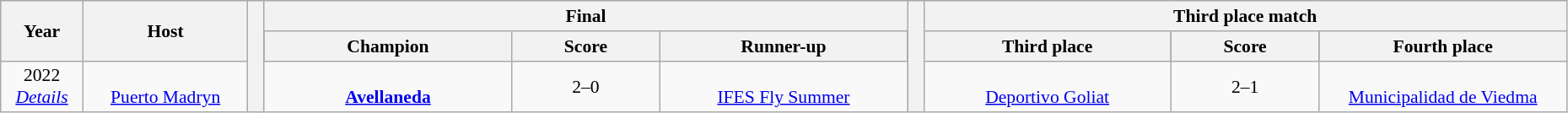<table class="wikitable" style="font-size:90%; width: 98%; text-align: center;">
<tr bgcolor=#C1D8FF>
<th rowspan=2 width=5%>Year</th>
<th rowspan=2 width=10%>Host</th>
<th width=1% rowspan=100 bgcolor=ffffff></th>
<th colspan=3>Final</th>
<th width=1% rowspan=100 bgcolor=ffffff></th>
<th colspan=3>Third place match</th>
</tr>
<tr bgcolor=FEF>
<th width=15%>Champion</th>
<th width=9%>Score</th>
<th width=15%>Runner-up</th>
<th width=15%>Third place</th>
<th width=9%>Score</th>
<th width=15%>Fourth place</th>
</tr>
<tr>
<td>2022<br><em><a href='#'>Details</a></em></td>
<td><br><a href='#'>Puerto Madryn</a></td>
<td><strong><br> <a href='#'>Avellaneda</a></strong></td>
<td>2–0</td>
<td><br> <a href='#'>IFES Fly Summer</a></td>
<td><br> <a href='#'>Deportivo Goliat</a></td>
<td>2–1</td>
<td><br> <a href='#'>Municipalidad de Viedma</a></td>
</tr>
</table>
